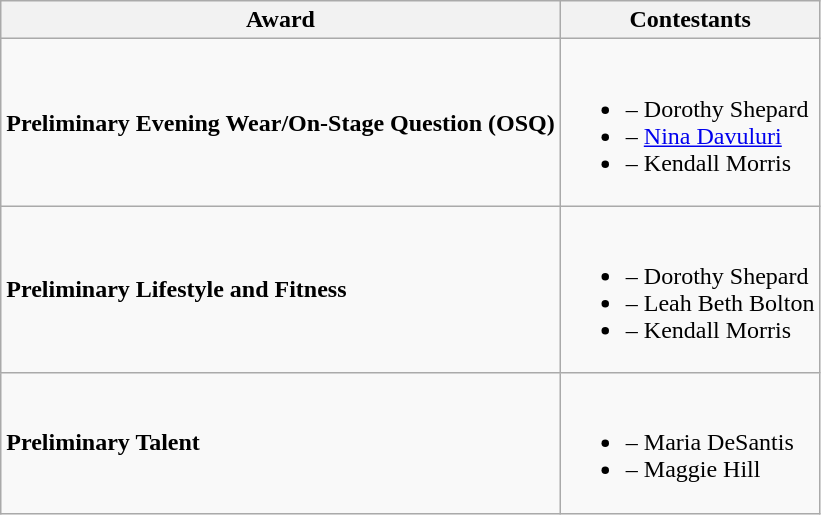<table class="wikitable sortable">
<tr>
<th>Award</th>
<th>Contestants</th>
</tr>
<tr>
<td><strong>Preliminary Evening Wear/On-Stage Question (OSQ)</strong></td>
<td><br><ul><li> – Dorothy Shepard</li><li> – <a href='#'>Nina Davuluri</a></li><li> – Kendall Morris</li></ul></td>
</tr>
<tr>
<td><strong>Preliminary Lifestyle and Fitness</strong></td>
<td><br><ul><li> – Dorothy Shepard</li><li> – Leah Beth Bolton</li><li> – Kendall Morris</li></ul></td>
</tr>
<tr>
<td><strong>Preliminary Talent</strong></td>
<td><br><ul><li> – Maria DeSantis</li><li> – Maggie Hill</li></ul></td>
</tr>
</table>
